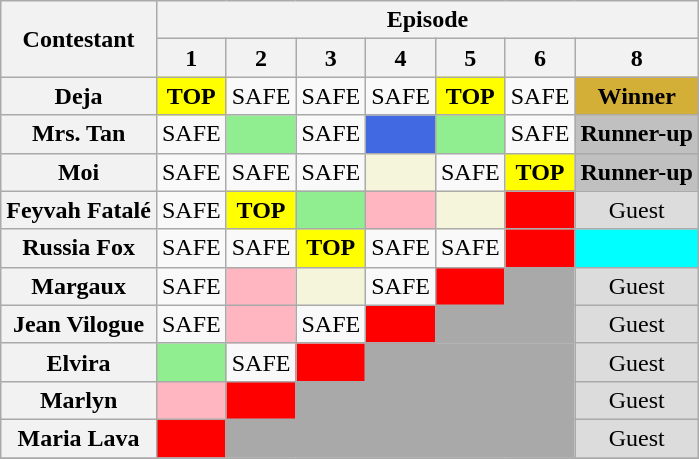<table class="wikitable" style="text-align:center">
<tr>
<th scope="col" rowspan="2">Contestant</th>
<th scope="col" colspan="7">Episode</th>
</tr>
<tr>
<th scope="col">1</th>
<th scope="col">2</th>
<th scope="col">3</th>
<th scope="col">4</th>
<th scope="col">5</th>
<th scope="col">6</th>
<th scope="col">8</th>
</tr>
<tr>
<th scope="row">Deja</th>
<td bgcolor="yellow"><strong>TOP</strong></td>
<td>SAFE</td>
<td>SAFE</td>
<td>SAFE</td>
<td bgcolor="yellow"><strong>TOP</strong></td>
<td>SAFE</td>
<td bgcolor="D4AF37"><strong>Winner</strong></td>
</tr>
<tr>
<th scope="row">Mrs. Tan</th>
<td>SAFE</td>
<td bgcolor="lightgreen"><strong></strong></td>
<td>SAFE</td>
<td bgcolor="royalblue"><strong></strong></td>
<td bgcolor="lightgreen"><strong></strong></td>
<td>SAFE</td>
<td bgcolor="silver" nowrap><strong>Runner-up</strong></td>
</tr>
<tr>
<th scope="row">Moi</th>
<td>SAFE</td>
<td>SAFE</td>
<td>SAFE</td>
<td bgcolor="beige"></td>
<td>SAFE</td>
<td bgcolor="yellow"><strong>TOP</strong></td>
<td bgcolor="silver"><strong>Runner-up</strong></td>
</tr>
<tr>
<th scope="row" nowrap>Feyvah Fatalé</th>
<td>SAFE</td>
<td bgcolor="yellow"><strong>TOP</strong></td>
<td bgcolor="lightgreen"><strong></strong></td>
<td bgcolor="lightpink"></td>
<td bgcolor="beige"></td>
<td bgcolor="FF0000"></td>
<td bgcolor="gainsboro">Guest</td>
</tr>
<tr>
<th scope="row">Russia Fox</th>
<td>SAFE</td>
<td>SAFE</td>
<td bgcolor="yellow"><strong>TOP</strong></td>
<td>SAFE</td>
<td>SAFE</td>
<td bgcolor="red"></td>
<td bgcolor="aqua"><strong></strong></td>
</tr>
<tr>
<th scope="row">Margaux</th>
<td>SAFE</td>
<td bgcolor="lightpink"></td>
<td bgcolor="beige"></td>
<td>SAFE</td>
<td bgcolor="red"></td>
<td bgcolor="darkgray"></td>
<td bgcolor="gainsboro">Guest</td>
</tr>
<tr>
<th scope="row">Jean Vilogue</th>
<td>SAFE</td>
<td bgcolor="lightpink"></td>
<td>SAFE</td>
<td bgcolor="red"></td>
<td bgcolor="darkgray" colspan="2"></td>
<td bgcolor="gainsboro">Guest</td>
</tr>
<tr>
<th scope="row">Elvira</th>
<td bgcolor="lightgreen"><strong></strong></td>
<td>SAFE</td>
<td bgcolor="red"></td>
<td bgcolor="darkgray" colspan="3"></td>
<td bgcolor="gainsboro">Guest</td>
</tr>
<tr>
<th scope="row">Marlyn</th>
<td bgcolor="lightpink"></td>
<td bgcolor="red"></td>
<td bgcolor="darkgray" colspan="4"></td>
<td bgcolor="gainsboro">Guest</td>
</tr>
<tr>
<th scope="row">Maria Lava</th>
<td bgcolor="red"></td>
<td bgcolor="darkgray" colspan="5"></td>
<td bgcolor="gainsboro">Guest</td>
</tr>
<tr>
</tr>
</table>
